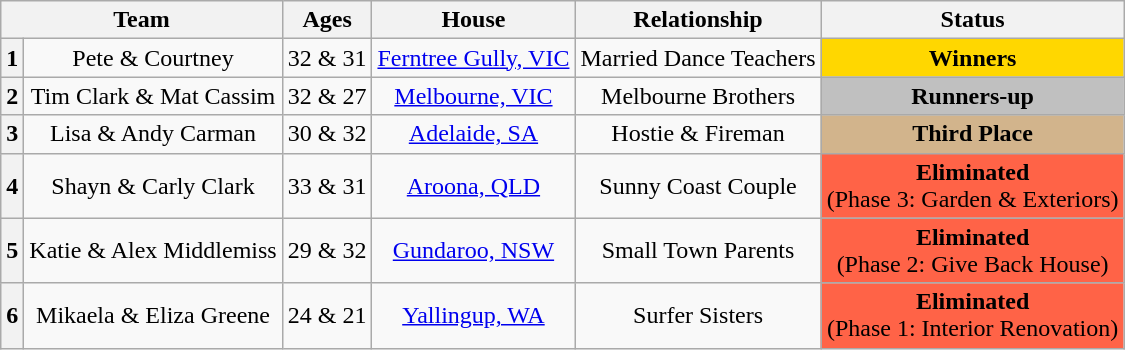<table class="wikitable" style="text-align: center;">
<tr valign="top">
<th colspan="2">Team</th>
<th>Ages</th>
<th>House</th>
<th>Relationship</th>
<th>Status</th>
</tr>
<tr>
<th>1</th>
<td>Pete & Courtney</td>
<td>32 & 31</td>
<td><a href='#'>Ferntree Gully, VIC</a></td>
<td>Married Dance Teachers</td>
<td bgcolor="Gold"><strong>Winners</strong></td>
</tr>
<tr>
<th>2</th>
<td>Tim Clark & Mat Cassim</td>
<td>32 & 27</td>
<td><a href='#'>Melbourne, VIC</a></td>
<td>Melbourne  Brothers</td>
<td bgcolor="Silver"><strong>Runners-up</strong></td>
</tr>
<tr>
<th>3</th>
<td>Lisa & Andy Carman</td>
<td>30 & 32</td>
<td><a href='#'>Adelaide, SA</a></td>
<td>Hostie & Fireman</td>
<td bgcolor="tan"><strong>Third Place</strong></td>
</tr>
<tr>
<th>4</th>
<td>Shayn & Carly Clark</td>
<td>33 & 31</td>
<td><a href='#'>Aroona, QLD</a></td>
<td>Sunny Coast Couple</td>
<td bgcolor="tomato"><strong>Eliminated</strong><br>(Phase 3: Garden & Exteriors)</td>
</tr>
<tr>
<th>5</th>
<td>Katie & Alex Middlemiss</td>
<td>29 & 32</td>
<td><a href='#'>Gundaroo, NSW</a></td>
<td>Small Town Parents</td>
<td bgcolor="tomato"><strong>Eliminated</strong><br>(Phase 2: Give Back House)</td>
</tr>
<tr>
<th>6</th>
<td>Mikaela & Eliza Greene</td>
<td>24 & 21</td>
<td><a href='#'>Yallingup, WA</a></td>
<td>Surfer Sisters</td>
<td bgcolor="tomato"><strong>Eliminated</strong><br>(Phase 1: Interior Renovation)</td>
</tr>
</table>
